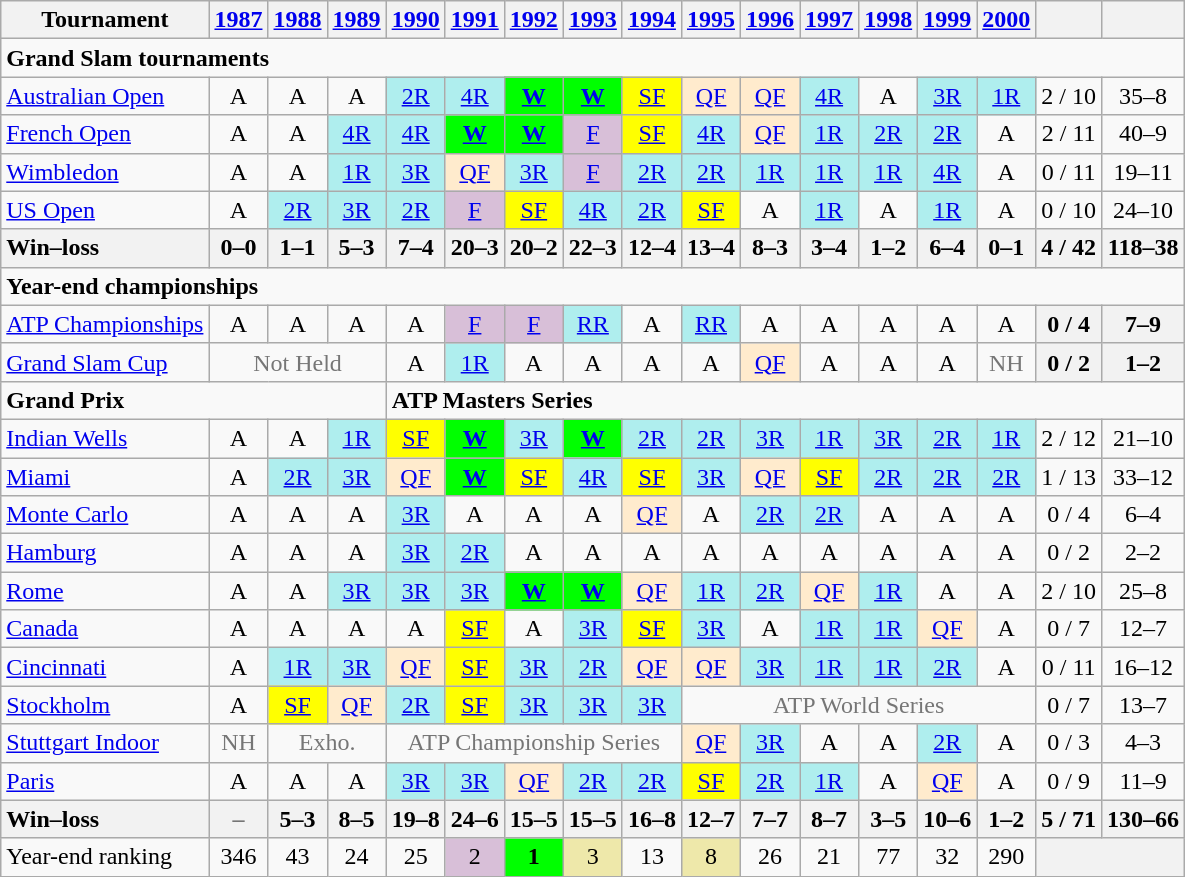<table class=wikitable style=text-align:center>
<tr>
<th>Tournament</th>
<th><a href='#'>1987</a></th>
<th><a href='#'>1988</a></th>
<th><a href='#'>1989</a></th>
<th><a href='#'>1990</a></th>
<th><a href='#'>1991</a></th>
<th><a href='#'>1992</a></th>
<th><a href='#'>1993</a></th>
<th><a href='#'>1994</a></th>
<th><a href='#'>1995</a></th>
<th><a href='#'>1996</a></th>
<th><a href='#'>1997</a></th>
<th><a href='#'>1998</a></th>
<th><a href='#'>1999</a></th>
<th><a href='#'>2000</a></th>
<th></th>
<th></th>
</tr>
<tr>
<td colspan=17 align=left><strong>Grand Slam tournaments</strong></td>
</tr>
<tr>
<td align=left><a href='#'>Australian Open</a></td>
<td>A</td>
<td>A</td>
<td>A</td>
<td bgcolor=afeeee><a href='#'>2R</a></td>
<td bgcolor=afeeee><a href='#'>4R</a></td>
<td bgcolor=lime><strong><a href='#'>W</a></strong></td>
<td bgcolor=lime><strong><a href='#'>W</a></strong></td>
<td bgcolor=yellow><a href='#'>SF</a></td>
<td bgcolor=ffebcd><a href='#'>QF</a></td>
<td bgcolor=ffebcd><a href='#'>QF</a></td>
<td bgcolor=afeeee><a href='#'>4R</a></td>
<td>A</td>
<td bgcolor=afeeee><a href='#'>3R</a></td>
<td bgcolor=afeeee><a href='#'>1R</a></td>
<td>2 / 10</td>
<td>35–8</td>
</tr>
<tr>
<td align=left><a href='#'>French Open</a></td>
<td>A</td>
<td>A</td>
<td bgcolor=afeeee><a href='#'>4R</a></td>
<td bgcolor=afeeee><a href='#'>4R</a></td>
<td bgcolor=lime><strong><a href='#'>W</a></strong></td>
<td bgcolor=lime><strong><a href='#'>W</a></strong></td>
<td bgcolor=thistle><a href='#'>F</a></td>
<td bgcolor=yellow><a href='#'>SF</a></td>
<td bgcolor=afeeee><a href='#'>4R</a></td>
<td bgcolor=ffebcd><a href='#'>QF</a></td>
<td bgcolor=afeeee><a href='#'>1R</a></td>
<td bgcolor=afeeee><a href='#'>2R</a></td>
<td bgcolor=afeeee><a href='#'>2R</a></td>
<td>A</td>
<td>2 / 11</td>
<td>40–9</td>
</tr>
<tr>
<td align=left><a href='#'>Wimbledon</a></td>
<td>A</td>
<td>A</td>
<td bgcolor=afeeee><a href='#'>1R</a></td>
<td bgcolor=afeeee><a href='#'>3R</a></td>
<td bgcolor=ffebcd><a href='#'>QF</a></td>
<td bgcolor=afeeee><a href='#'>3R</a></td>
<td bgcolor=thistle><a href='#'>F</a></td>
<td bgcolor=afeeee><a href='#'>2R</a></td>
<td bgcolor=afeeee><a href='#'>2R</a></td>
<td bgcolor=afeeee><a href='#'>1R</a></td>
<td bgcolor=afeeee><a href='#'>1R</a></td>
<td bgcolor=afeeee><a href='#'>1R</a></td>
<td bgcolor=afeeee><a href='#'>4R</a></td>
<td>A</td>
<td>0 / 11</td>
<td>19–11</td>
</tr>
<tr>
<td align=left><a href='#'>US Open</a></td>
<td>A</td>
<td bgcolor=afeeee><a href='#'>2R</a></td>
<td bgcolor=afeeee><a href='#'>3R</a></td>
<td bgcolor=afeeee><a href='#'>2R</a></td>
<td bgcolor=thistle><a href='#'>F</a></td>
<td bgcolor=yellow><a href='#'>SF</a></td>
<td bgcolor=afeeee><a href='#'>4R</a></td>
<td bgcolor=afeeee><a href='#'>2R</a></td>
<td bgcolor=yellow><a href='#'>SF</a></td>
<td>A</td>
<td bgcolor=afeeee><a href='#'>1R</a></td>
<td>A</td>
<td bgcolor=afeeee><a href='#'>1R</a></td>
<td>A</td>
<td>0 / 10</td>
<td>24–10</td>
</tr>
<tr>
<th style=text-align:left>Win–loss</th>
<th>0–0</th>
<th>1–1</th>
<th>5–3</th>
<th>7–4</th>
<th>20–3</th>
<th>20–2</th>
<th>22–3</th>
<th>12–4</th>
<th>13–4</th>
<th>8–3</th>
<th>3–4</th>
<th>1–2</th>
<th>6–4</th>
<th>0–1</th>
<th>4 / 42</th>
<th>118–38</th>
</tr>
<tr>
<td colspan=17 align=left><strong>Year-end championships</strong></td>
</tr>
<tr>
<td align=left><a href='#'>ATP Championships</a></td>
<td>A</td>
<td>A</td>
<td>A</td>
<td>A</td>
<td bgcolor=thistle><a href='#'>F</a></td>
<td bgcolor=thistle><a href='#'>F</a></td>
<td bgcolor=afeeee><a href='#'>RR</a></td>
<td>A</td>
<td bgcolor=afeeee><a href='#'>RR</a></td>
<td>A</td>
<td>A</td>
<td>A</td>
<td>A</td>
<td>A</td>
<th>0 / 4</th>
<th>7–9</th>
</tr>
<tr>
<td align=left><a href='#'>Grand Slam Cup</a></td>
<td colspan=3 style=color:#767676>Not Held</td>
<td>A</td>
<td bgcolor=afeeee><a href='#'>1R</a></td>
<td>A</td>
<td>A</td>
<td>A</td>
<td>A</td>
<td bgcolor=ffebcd><a href='#'>QF</a></td>
<td>A</td>
<td>A</td>
<td>A</td>
<td style=color:#767676>NH</td>
<th>0 / 2</th>
<th>1–2</th>
</tr>
<tr>
<td colspan=4 align="left"><strong>Grand Prix</strong></td>
<td colspan=13 align=left><strong>ATP Masters Series</strong></td>
</tr>
<tr>
<td align=left><a href='#'>Indian Wells</a></td>
<td>A</td>
<td>A</td>
<td bgcolor=afeeee><a href='#'>1R</a></td>
<td bgcolor=yellow><a href='#'>SF</a></td>
<td bgcolor=lime><strong><a href='#'>W</a></strong></td>
<td bgcolor=afeeee><a href='#'>3R</a></td>
<td bgcolor=lime><strong><a href='#'>W</a></strong></td>
<td bgcolor=afeeee><a href='#'>2R</a></td>
<td bgcolor=afeeee><a href='#'>2R</a></td>
<td bgcolor=afeeee><a href='#'>3R</a></td>
<td bgcolor=afeeee><a href='#'>1R</a></td>
<td bgcolor=afeeee><a href='#'>3R</a></td>
<td bgcolor=afeeee><a href='#'>2R</a></td>
<td bgcolor=afeeee><a href='#'>1R</a></td>
<td>2 / 12</td>
<td>21–10</td>
</tr>
<tr>
<td align=left><a href='#'>Miami</a></td>
<td>A</td>
<td bgcolor=afeeee><a href='#'>2R</a></td>
<td bgcolor=afeeee><a href='#'>3R</a></td>
<td bgcolor=ffebcd><a href='#'>QF</a></td>
<td bgcolor=lime><strong><a href='#'>W</a></strong></td>
<td bgcolor=yellow><a href='#'>SF</a></td>
<td bgcolor=afeeee><a href='#'>4R</a></td>
<td bgcolor=yellow><a href='#'>SF</a></td>
<td bgcolor=afeeee><a href='#'>3R</a></td>
<td bgcolor=ffebcd><a href='#'>QF</a></td>
<td bgcolor=yellow><a href='#'>SF</a></td>
<td bgcolor=afeeee><a href='#'>2R</a></td>
<td bgcolor=afeeee><a href='#'>2R</a></td>
<td bgcolor=afeeee><a href='#'>2R</a></td>
<td>1 / 13</td>
<td>33–12</td>
</tr>
<tr>
<td align=left><a href='#'>Monte Carlo</a></td>
<td>A</td>
<td>A</td>
<td>A</td>
<td bgcolor=afeeee><a href='#'>3R</a></td>
<td>A</td>
<td>A</td>
<td>A</td>
<td bgcolor=ffebcd><a href='#'>QF</a></td>
<td>A</td>
<td bgcolor=afeeee><a href='#'>2R</a></td>
<td bgcolor=afeeee><a href='#'>2R</a></td>
<td>A</td>
<td>A</td>
<td>A</td>
<td>0 / 4</td>
<td>6–4</td>
</tr>
<tr>
<td align=left><a href='#'>Hamburg</a></td>
<td>A</td>
<td>A</td>
<td>A</td>
<td bgcolor=afeeee><a href='#'>3R</a></td>
<td bgcolor=afeeee><a href='#'>2R</a></td>
<td>A</td>
<td>A</td>
<td>A</td>
<td>A</td>
<td>A</td>
<td>A</td>
<td>A</td>
<td>A</td>
<td>A</td>
<td>0 / 2</td>
<td>2–2</td>
</tr>
<tr>
<td align=left><a href='#'>Rome</a></td>
<td>A</td>
<td>A</td>
<td bgcolor=afeeee><a href='#'>3R</a></td>
<td bgcolor=afeeee><a href='#'>3R</a></td>
<td bgcolor=afeeee><a href='#'>3R</a></td>
<td bgcolor=lime><strong><a href='#'>W</a></strong></td>
<td bgcolor=lime><strong><a href='#'>W</a></strong></td>
<td bgcolor=ffebcd><a href='#'>QF</a></td>
<td bgcolor=afeeee><a href='#'>1R</a></td>
<td bgcolor=afeeee><a href='#'>2R</a></td>
<td bgcolor=ffebcd><a href='#'>QF</a></td>
<td bgcolor=afeeee><a href='#'>1R</a></td>
<td>A</td>
<td>A</td>
<td>2 / 10</td>
<td>25–8</td>
</tr>
<tr>
<td align=left><a href='#'>Canada</a></td>
<td>A</td>
<td>A</td>
<td>A</td>
<td>A</td>
<td bgcolor=yellow><a href='#'>SF</a></td>
<td>A</td>
<td bgcolor=afeeee><a href='#'>3R</a></td>
<td bgcolor=yellow><a href='#'>SF</a></td>
<td bgcolor=afeeee><a href='#'>3R</a></td>
<td>A</td>
<td bgcolor=afeeee><a href='#'>1R</a></td>
<td bgcolor=afeeee><a href='#'>1R</a></td>
<td bgcolor=ffebcd><a href='#'>QF</a></td>
<td>A</td>
<td>0 / 7</td>
<td>12–7</td>
</tr>
<tr>
<td align=left><a href='#'>Cincinnati</a></td>
<td>A</td>
<td bgcolor=afeeee><a href='#'>1R</a></td>
<td bgcolor=afeeee><a href='#'>3R</a></td>
<td bgcolor=ffebcd><a href='#'>QF</a></td>
<td bgcolor=yellow><a href='#'>SF</a></td>
<td bgcolor=afeeee><a href='#'>3R</a></td>
<td bgcolor=afeeee><a href='#'>2R</a></td>
<td bgcolor=ffebcd><a href='#'>QF</a></td>
<td bgcolor=ffebcd><a href='#'>QF</a></td>
<td bgcolor=afeeee><a href='#'>3R</a></td>
<td bgcolor=afeeee><a href='#'>1R</a></td>
<td bgcolor=afeeee><a href='#'>1R</a></td>
<td bgcolor=afeeee><a href='#'>2R</a></td>
<td>A</td>
<td>0 / 11</td>
<td>16–12</td>
</tr>
<tr>
<td align=left><a href='#'>Stockholm</a></td>
<td>A</td>
<td bgcolor=yellow><a href='#'>SF</a></td>
<td bgcolor=ffebcd><a href='#'>QF</a></td>
<td bgcolor=afeeee><a href='#'>2R</a></td>
<td bgcolor=yellow><a href='#'>SF</a></td>
<td bgcolor=afeeee><a href='#'>3R</a></td>
<td bgcolor=afeeee><a href='#'>3R</a></td>
<td bgcolor=afeeee><a href='#'>3R</a></td>
<td colspan=6 style=color:#767676>ATP World Series</td>
<td>0 / 7</td>
<td>13–7</td>
</tr>
<tr>
<td align=left><a href='#'>Stuttgart Indoor</a></td>
<td colspan=1 style=color:#767676>NH</td>
<td colspan=2 style=color:#767676>Exho.</td>
<td colspan=5 style=color:#767676>ATP Championship Series</td>
<td bgcolor=ffebcd><a href='#'>QF</a></td>
<td bgcolor=afeeee><a href='#'>3R</a></td>
<td>A</td>
<td>A</td>
<td bgcolor=afeeee><a href='#'>2R</a></td>
<td>A</td>
<td>0 / 3</td>
<td>4–3</td>
</tr>
<tr>
<td align=left><a href='#'>Paris</a></td>
<td>A</td>
<td>A</td>
<td>A</td>
<td bgcolor=afeeee><a href='#'>3R</a></td>
<td bgcolor=afeeee><a href='#'>3R</a></td>
<td bgcolor=ffebcd><a href='#'>QF</a></td>
<td bgcolor=afeeee><a href='#'>2R</a></td>
<td bgcolor=afeeee><a href='#'>2R</a></td>
<td bgcolor=yellow><a href='#'>SF</a></td>
<td bgcolor=afeeee><a href='#'>2R</a></td>
<td bgcolor=afeeee><a href='#'>1R</a></td>
<td>A</td>
<td bgcolor=ffebcd><a href='#'>QF</a></td>
<td>A</td>
<td>0 / 9</td>
<td>11–9</td>
</tr>
<tr>
<th style=text-align:left>Win–loss</th>
<th colspan=1 style=color:#767676>–</th>
<th>5–3</th>
<th>8–5</th>
<th>19–8</th>
<th>24–6</th>
<th>15–5</th>
<th>15–5</th>
<th>16–8</th>
<th>12–7</th>
<th>7–7</th>
<th>8–7</th>
<th>3–5</th>
<th>10–6</th>
<th>1–2</th>
<th>5 / 71</th>
<th>130–66</th>
</tr>
<tr>
<td align=left>Year-end ranking</td>
<td>346</td>
<td>43</td>
<td>24</td>
<td>25</td>
<td bgcolor=thistle>2</td>
<td bgcolor=lime><strong>1</strong></td>
<td bgcolor=eee8aa>3</td>
<td>13</td>
<td bgcolor=eee8aa>8</td>
<td>26</td>
<td>21</td>
<td>77</td>
<td>32</td>
<td>290</td>
<th colspan=2></th>
</tr>
</table>
